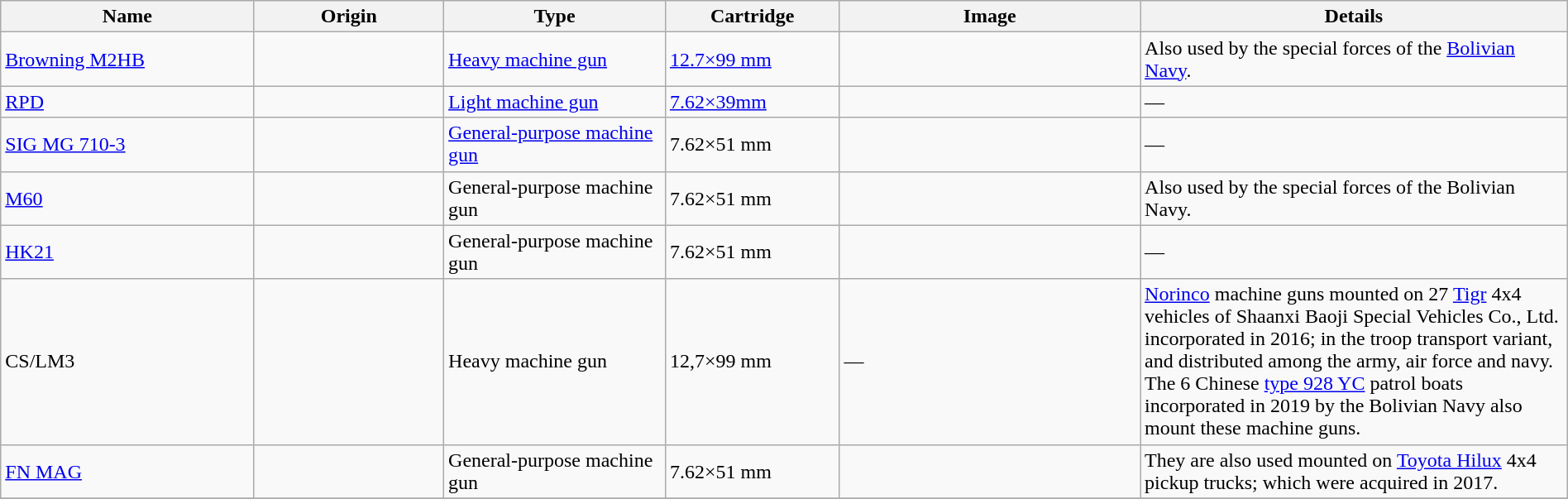<table class="wikitable" border="0" style="width:100%">
<tr>
<th style="text-align: center; width:16%;">Name</th>
<th style="text-align: center; width:12%;">Origin</th>
<th style="text-align: center; width:14%;">Type</th>
<th style="text-align: center; width:11%;">Cartridge</th>
<th style="text-align: center; width:19%;">Image</th>
<th style="text-align: center; width:27%;">Details</th>
</tr>
<tr>
<td><a href='#'>Browning M2HB</a></td>
<td></td>
<td><a href='#'>Heavy machine gun</a></td>
<td><a href='#'>12.7×99 mm</a></td>
<td></td>
<td>Also used by the special forces of the <a href='#'>Bolivian Navy</a>.</td>
</tr>
<tr>
<td><a href='#'>RPD</a></td>
<td></td>
<td><a href='#'>Light machine gun</a></td>
<td><a href='#'>7.62×39mm</a></td>
<td></td>
<td>—</td>
</tr>
<tr>
<td><a href='#'>SIG MG 710-3</a></td>
<td></td>
<td><a href='#'>General-purpose machine gun</a></td>
<td>7.62×51 mm</td>
<td></td>
<td>—</td>
</tr>
<tr>
<td><a href='#'>M60</a></td>
<td></td>
<td>General-purpose machine gun</td>
<td>7.62×51 mm</td>
<td></td>
<td>Also used by the special forces of the Bolivian Navy.</td>
</tr>
<tr>
<td><a href='#'>HK21</a></td>
<td> </td>
<td>General-purpose machine gun</td>
<td>7.62×51 mm</td>
<td></td>
<td>—</td>
</tr>
<tr>
<td>CS/LM3</td>
<td></td>
<td>Heavy machine gun</td>
<td>12,7×99 mm</td>
<td>—</td>
<td><a href='#'>Norinco</a> machine guns mounted on 27 <a href='#'>Tigr</a> 4x4 vehicles of Shaanxi Baoji Special Vehicles Co., Ltd. incorporated in 2016; in the troop transport variant, and distributed among the army, air force and navy.<br>The 6 Chinese <a href='#'>type 928 YC</a> patrol boats incorporated in 2019 by the Bolivian Navy also mount these machine guns.</td>
</tr>
<tr>
<td><a href='#'>FN MAG</a></td>
<td></td>
<td>General-purpose machine gun</td>
<td>7.62×51 mm</td>
<td></td>
<td>They are also used mounted on <a href='#'>Toyota Hilux</a> 4x4 pickup trucks; which were acquired in 2017.</td>
</tr>
<tr>
</tr>
</table>
